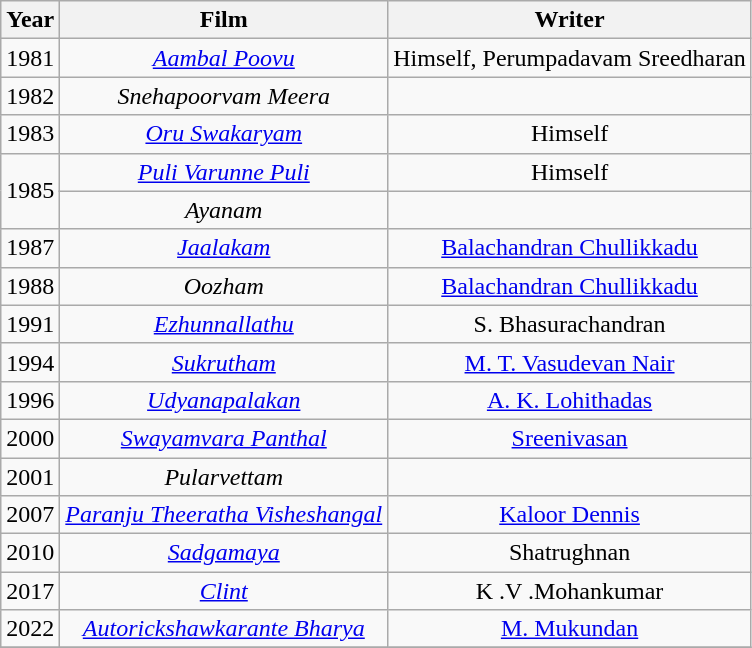<table class="wikitable" style="text-align:center;">
<tr ">
<th>Year</th>
<th>Film</th>
<th>Writer</th>
</tr>
<tr>
<td>1981</td>
<td><em><a href='#'>Aambal Poovu</a></em></td>
<td>Himself, Perumpadavam Sreedharan</td>
</tr>
<tr>
<td>1982</td>
<td><em>Snehapoorvam Meera</em></td>
<td></td>
</tr>
<tr>
<td>1983</td>
<td><em><a href='#'>Oru Swakaryam</a></em></td>
<td>Himself</td>
</tr>
<tr>
<td rowspan=2>1985</td>
<td><em><a href='#'>Puli Varunne Puli</a></em></td>
<td>Himself</td>
</tr>
<tr>
<td><em>Ayanam</em></td>
<td></td>
</tr>
<tr>
<td>1987</td>
<td><em><a href='#'>Jaalakam</a></em></td>
<td><a href='#'>Balachandran Chullikkadu</a></td>
</tr>
<tr>
<td>1988</td>
<td><em>Oozham</em></td>
<td><a href='#'>Balachandran Chullikkadu</a></td>
</tr>
<tr>
<td>1991</td>
<td><em><a href='#'>Ezhunnallathu</a></em></td>
<td>S. Bhasurachandran</td>
</tr>
<tr>
<td>1994</td>
<td><em><a href='#'>Sukrutham</a></em></td>
<td><a href='#'>M. T. Vasudevan Nair</a></td>
</tr>
<tr>
<td>1996</td>
<td><em><a href='#'>Udyanapalakan</a></em></td>
<td><a href='#'>A. K. Lohithadas</a></td>
</tr>
<tr>
<td>2000</td>
<td><em><a href='#'>Swayamvara Panthal</a></em></td>
<td><a href='#'>Sreenivasan</a></td>
</tr>
<tr>
<td>2001</td>
<td><em>Pularvettam</em></td>
<td></td>
</tr>
<tr>
<td>2007</td>
<td><em><a href='#'>Paranju Theeratha Visheshangal</a></em></td>
<td><a href='#'>Kaloor Dennis</a></td>
</tr>
<tr>
<td>2010</td>
<td><em><a href='#'>Sadgamaya</a></em></td>
<td>Shatrughnan</td>
</tr>
<tr>
<td>2017</td>
<td><em><a href='#'>Clint</a></em></td>
<td>K .V .Mohankumar</td>
</tr>
<tr>
<td>2022</td>
<td><em><a href='#'>Autorickshawkarante Bharya</a></em></td>
<td><a href='#'>M. Mukundan</a></td>
</tr>
<tr>
</tr>
</table>
